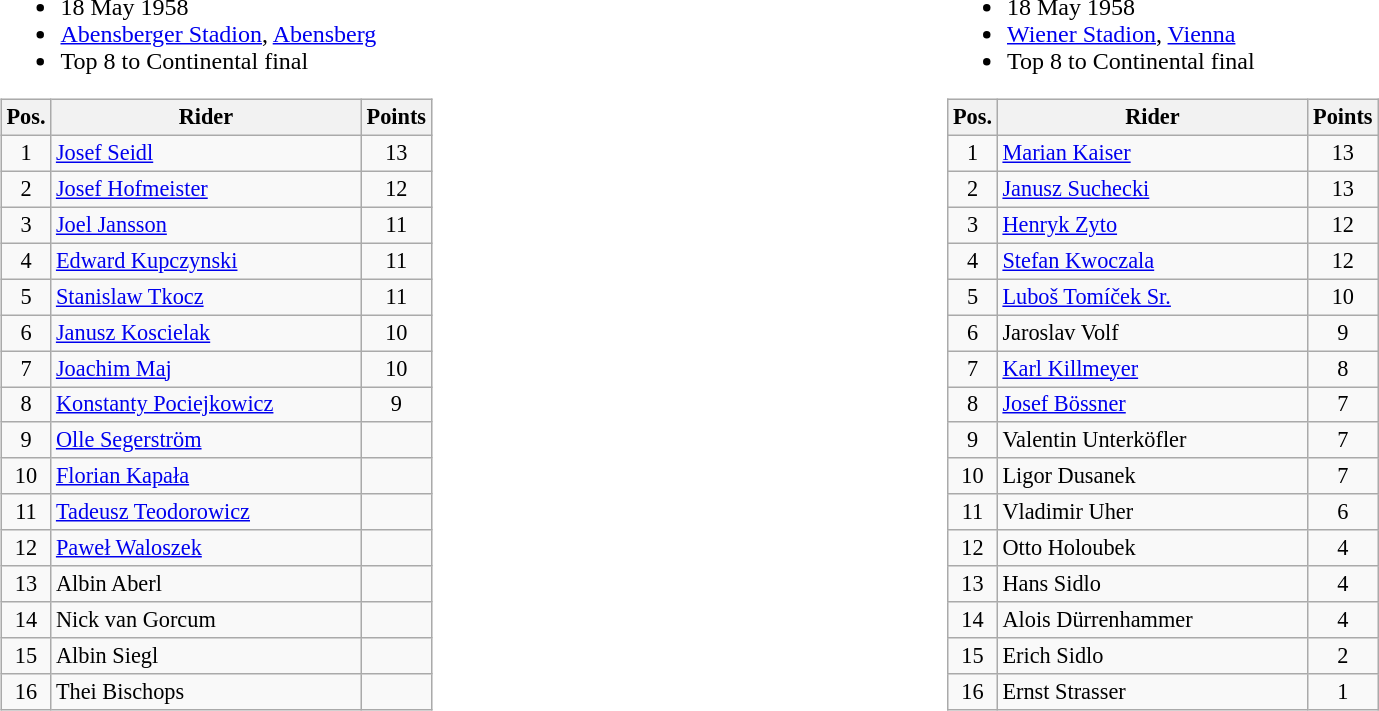<table width=100%>
<tr>
<td width=50% valign=top><br><ul><li>18 May 1958</li><li> <a href='#'>Abensberger Stadion</a>, <a href='#'>Abensberg</a></li><li>Top 8 to Continental final</li></ul><table class=wikitable style="font-size:93%;">
<tr>
<th width=25px>Pos.</th>
<th width=200px>Rider</th>
<th width=40px>Points</th>
</tr>
<tr align=center >
<td>1</td>
<td align=left><a href='#'>Josef Seidl</a></td>
<td>13</td>
</tr>
<tr align=center >
<td>2</td>
<td align=left><a href='#'>Josef Hofmeister</a></td>
<td>12</td>
</tr>
<tr align=center >
<td>3</td>
<td align=left><a href='#'>Joel Jansson</a></td>
<td>11</td>
</tr>
<tr align=center >
<td>4</td>
<td align=left><a href='#'>Edward Kupczynski</a></td>
<td>11</td>
</tr>
<tr align=center >
<td>5</td>
<td align=left><a href='#'>Stanislaw Tkocz</a></td>
<td>11</td>
</tr>
<tr align=center >
<td>6</td>
<td align=left><a href='#'>Janusz Koscielak</a></td>
<td>10</td>
</tr>
<tr align=center >
<td>7</td>
<td align=left><a href='#'>Joachim Maj</a></td>
<td>10</td>
</tr>
<tr align=center >
<td>8</td>
<td align=left><a href='#'>Konstanty Pociejkowicz</a></td>
<td>9</td>
</tr>
<tr align=center>
<td>9</td>
<td align=left><a href='#'>Olle Segerström</a></td>
<td></td>
</tr>
<tr align=center>
<td>10</td>
<td align=left><a href='#'>Florian Kapała</a></td>
<td></td>
</tr>
<tr align=center>
<td>11</td>
<td align=left><a href='#'>Tadeusz Teodorowicz</a></td>
<td></td>
</tr>
<tr align=center>
<td>12</td>
<td align=left><a href='#'>Paweł Waloszek</a></td>
<td></td>
</tr>
<tr align=center>
<td>13</td>
<td align=left>Albin Aberl</td>
<td></td>
</tr>
<tr align=center>
<td>14</td>
<td align=left>Nick van Gorcum</td>
<td></td>
</tr>
<tr align=center>
<td>15</td>
<td align=left>Albin Siegl</td>
<td></td>
</tr>
<tr align=center>
<td>16</td>
<td align=left>Thei Bischops</td>
<td></td>
</tr>
</table>
</td>
<td width=50% valign=top><br><ul><li>18 May 1958</li><li> <a href='#'>Wiener Stadion</a>, <a href='#'>Vienna</a></li><li>Top 8 to Continental final</li></ul><table class=wikitable style="font-size:93%;">
<tr>
<th width=25px>Pos.</th>
<th width=200px>Rider</th>
<th width=40px>Points</th>
</tr>
<tr align=center >
<td>1</td>
<td align=left><a href='#'>Marian Kaiser</a></td>
<td>13</td>
</tr>
<tr align=center >
<td>2</td>
<td align=left><a href='#'>Janusz Suchecki</a></td>
<td>13</td>
</tr>
<tr align=center >
<td>3</td>
<td align=left><a href='#'>Henryk Zyto</a></td>
<td>12</td>
</tr>
<tr align=center >
<td>4</td>
<td align=left><a href='#'>Stefan Kwoczala</a></td>
<td>12</td>
</tr>
<tr align=center >
<td>5</td>
<td align=left><a href='#'>Luboš Tomíček Sr.</a></td>
<td>10</td>
</tr>
<tr align=center >
<td>6</td>
<td align=left>Jaroslav Volf</td>
<td>9</td>
</tr>
<tr align=center >
<td>7</td>
<td align=left><a href='#'>Karl Killmeyer</a></td>
<td>8</td>
</tr>
<tr align=center >
<td>8</td>
<td align=left><a href='#'>Josef Bössner</a></td>
<td>7</td>
</tr>
<tr align=center>
<td>9</td>
<td align=left>Valentin Unterköfler</td>
<td>7</td>
</tr>
<tr align=center>
<td>10</td>
<td align=left>Ligor Dusanek</td>
<td>7</td>
</tr>
<tr align=center>
<td>11</td>
<td align=left>Vladimir Uher</td>
<td>6</td>
</tr>
<tr align=center>
<td>12</td>
<td align=left>Otto Holoubek</td>
<td>4</td>
</tr>
<tr align=center>
<td>13</td>
<td align=left>Hans Sidlo</td>
<td>4</td>
</tr>
<tr align=center>
<td>14</td>
<td align=left>Alois Dürrenhammer</td>
<td>4</td>
</tr>
<tr align=center>
<td>15</td>
<td align=left>Erich Sidlo</td>
<td>2</td>
</tr>
<tr align=center>
<td>16</td>
<td align=left>Ernst Strasser</td>
<td>1</td>
</tr>
</table>
</td>
</tr>
</table>
